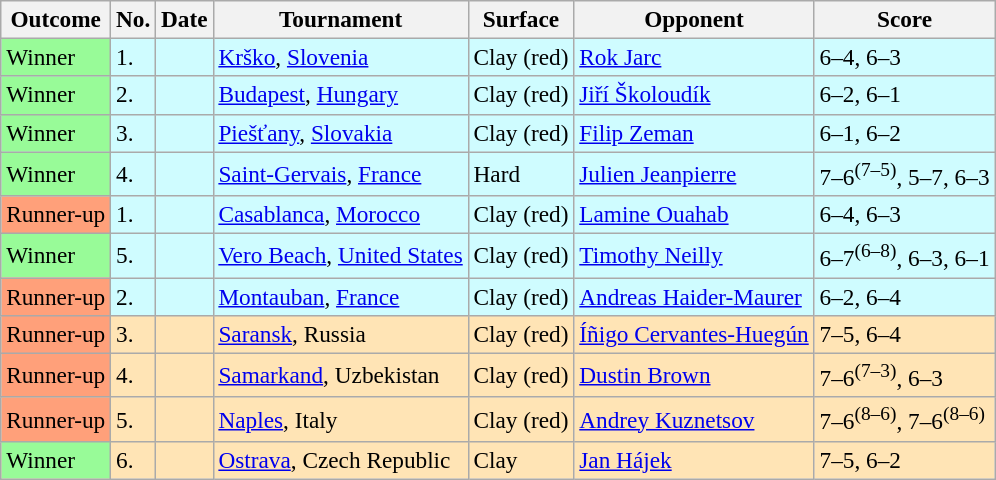<table class="sortable wikitable" style=font-size:97%>
<tr>
<th>Outcome</th>
<th>No.</th>
<th>Date</th>
<th>Tournament</th>
<th>Surface</th>
<th>Opponent</th>
<th>Score</th>
</tr>
<tr bgcolor=CFFCFF>
<td bgcolor=98FB98>Winner</td>
<td>1.</td>
<td></td>
<td><a href='#'>Krško</a>, <a href='#'>Slovenia</a></td>
<td>Clay (red)</td>
<td> <a href='#'>Rok Jarc</a></td>
<td>6–4, 6–3</td>
</tr>
<tr bgcolor=CFFCFF>
<td bgcolor=98FB98>Winner</td>
<td>2.</td>
<td></td>
<td><a href='#'>Budapest</a>, <a href='#'>Hungary</a></td>
<td>Clay (red)</td>
<td> <a href='#'>Jiří Školoudík</a></td>
<td>6–2, 6–1</td>
</tr>
<tr bgcolor=CFFCFF>
<td bgcolor=98FB98>Winner</td>
<td>3.</td>
<td></td>
<td><a href='#'>Piešťany</a>, <a href='#'>Slovakia</a></td>
<td>Clay (red)</td>
<td> <a href='#'>Filip Zeman</a></td>
<td>6–1, 6–2</td>
</tr>
<tr bgcolor=CFFCFF>
<td bgcolor=98FB98>Winner</td>
<td>4.</td>
<td></td>
<td><a href='#'>Saint-Gervais</a>, <a href='#'>France</a></td>
<td>Hard</td>
<td> <a href='#'>Julien Jeanpierre</a></td>
<td>7–6<sup>(7–5)</sup>, 5–7, 6–3</td>
</tr>
<tr bgcolor=CFFCFF>
<td bgcolor=FFA07A>Runner-up</td>
<td>1.</td>
<td></td>
<td><a href='#'>Casablanca</a>, <a href='#'>Morocco</a></td>
<td>Clay (red)</td>
<td> <a href='#'>Lamine Ouahab</a></td>
<td>6–4, 6–3</td>
</tr>
<tr bgcolor=CFFCFF>
<td bgcolor=98FB98>Winner</td>
<td>5.</td>
<td></td>
<td><a href='#'>Vero Beach</a>, <a href='#'>United States</a></td>
<td>Clay (red)</td>
<td> <a href='#'>Timothy Neilly</a></td>
<td>6–7<sup>(6–8)</sup>, 6–3, 6–1</td>
</tr>
<tr bgcolor=CFFCFF>
<td bgcolor=FFA07A>Runner-up</td>
<td>2.</td>
<td></td>
<td><a href='#'>Montauban</a>, <a href='#'>France</a></td>
<td>Clay (red)</td>
<td> <a href='#'>Andreas Haider-Maurer</a></td>
<td>6–2, 6–4</td>
</tr>
<tr bgcolor=moccasin>
<td bgcolor=FFA07A>Runner-up</td>
<td>3.</td>
<td></td>
<td><a href='#'>Saransk</a>, Russia</td>
<td>Clay (red)</td>
<td> <a href='#'>Íñigo Cervantes-Huegún</a></td>
<td>7–5, 6–4</td>
</tr>
<tr bgcolor=moccasin>
<td bgcolor=FFA07A>Runner-up</td>
<td>4.</td>
<td></td>
<td><a href='#'>Samarkand</a>, Uzbekistan</td>
<td>Clay (red)</td>
<td> <a href='#'>Dustin Brown</a></td>
<td>7–6<sup>(7–3)</sup>, 6–3</td>
</tr>
<tr bgcolor=moccasin>
<td bgcolor=FFA07A>Runner-up</td>
<td>5.</td>
<td></td>
<td><a href='#'>Naples</a>, Italy</td>
<td>Clay (red)</td>
<td> <a href='#'>Andrey Kuznetsov</a></td>
<td>7–6<sup>(8–6)</sup>, 7–6<sup>(8–6)</sup></td>
</tr>
<tr bgcolor=moccasin>
<td bgcolor=98FB98>Winner</td>
<td>6.</td>
<td></td>
<td><a href='#'>Ostrava</a>, Czech Republic</td>
<td>Clay</td>
<td> <a href='#'>Jan Hájek</a></td>
<td>7–5, 6–2</td>
</tr>
</table>
